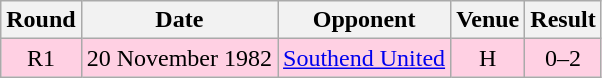<table class="wikitable" style="text-align:center">
<tr>
<th>Round</th>
<th>Date</th>
<th>Opponent</th>
<th>Venue</th>
<th>Result</th>
</tr>
<tr style="background-color: #ffd0e3;">
<td>R1</td>
<td>20 November 1982</td>
<td><a href='#'>Southend United</a></td>
<td>H</td>
<td>0–2</td>
</tr>
</table>
